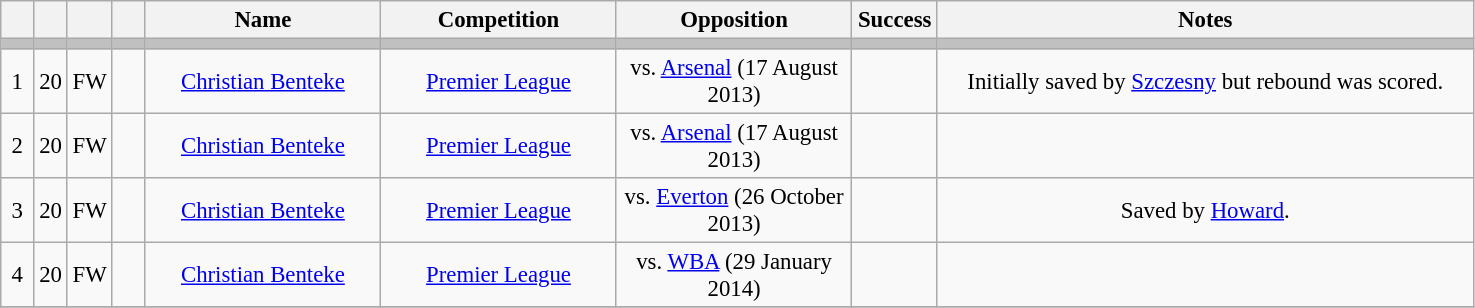<table class="wikitable" style="font-size: 95%; text-align: center;">
<tr>
<th width=15></th>
<th width=15></th>
<th width=15></th>
<th width=15></th>
<th width=150>Name</th>
<th width=150>Competition</th>
<th width=150>Opposition</th>
<th width=50>Success</th>
<th width=350>Notes</th>
</tr>
<tr>
<th style="background: #C0C0C0"></th>
<th style="background: #C0C0C0"></th>
<th style="background: #C0C0C0"></th>
<th style="background: #C0C0C0"></th>
<th style="background: #C0C0C0"></th>
<th style="background: #C0C0C0"></th>
<th style="background: #C0C0C0"></th>
<th style="background: #C0C0C0"></th>
<th style="background: #C0C0C0"></th>
</tr>
<tr>
<td>1</td>
<td>20</td>
<td>FW</td>
<td></td>
<td><a href='#'>Christian Benteke</a></td>
<td><a href='#'>Premier League</a></td>
<td>vs. <a href='#'>Arsenal</a> (17 August 2013)</td>
<td></td>
<td>Initially saved by <a href='#'>Szczesny</a> but rebound was scored.</td>
</tr>
<tr>
<td>2</td>
<td>20</td>
<td>FW</td>
<td></td>
<td><a href='#'>Christian Benteke</a></td>
<td><a href='#'>Premier League</a></td>
<td>vs. <a href='#'>Arsenal</a> (17 August 2013)</td>
<td></td>
<td></td>
</tr>
<tr>
<td>3</td>
<td>20</td>
<td>FW</td>
<td></td>
<td><a href='#'>Christian Benteke</a></td>
<td><a href='#'>Premier League</a></td>
<td>vs. <a href='#'>Everton</a> (26 October 2013)</td>
<td></td>
<td>Saved by <a href='#'>Howard</a>.</td>
</tr>
<tr>
<td>4</td>
<td>20</td>
<td>FW</td>
<td></td>
<td><a href='#'>Christian Benteke</a></td>
<td><a href='#'>Premier League</a></td>
<td>vs. <a href='#'>WBA</a> (29 January 2014)</td>
<td></td>
<td></td>
</tr>
<tr>
</tr>
</table>
